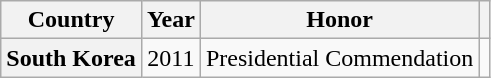<table class="wikitable plainrowheaders sortable" style="margin-right: 0;">
<tr>
<th scope="col">Country</th>
<th scope="col">Year</th>
<th scope="col">Honor</th>
<th scope="col" class="unsortable"></th>
</tr>
<tr>
<th scope="row">South Korea</th>
<td style="text-align:center">2011</td>
<td>Presidential Commendation</td>
<td style="text-align:center"></td>
</tr>
</table>
